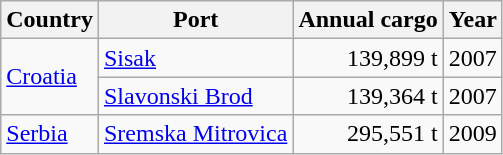<table class="wikitable">
<tr>
<th>Country</th>
<th>Port</th>
<th>Annual cargo</th>
<th>Year</th>
</tr>
<tr>
<td rowspan=2><a href='#'>Croatia</a></td>
<td><a href='#'>Sisak</a></td>
<td align=right>139,899 t</td>
<td align=center>2007</td>
</tr>
<tr>
<td><a href='#'>Slavonski Brod</a></td>
<td align=right>139,364 t</td>
<td align=center>2007</td>
</tr>
<tr>
<td><a href='#'>Serbia</a></td>
<td><a href='#'>Sremska Mitrovica</a></td>
<td align=right>295,551 t</td>
<td align=center>2009</td>
</tr>
</table>
